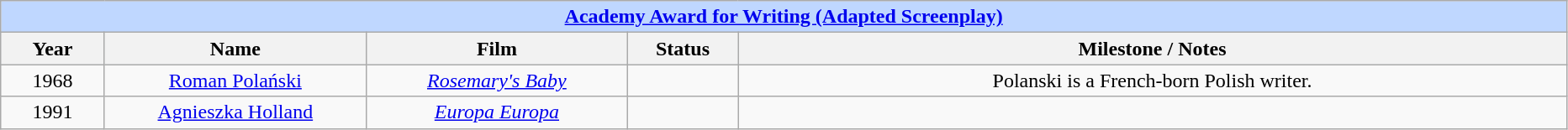<table class="wikitable" style="text-align: center">
<tr ---- bgcolor="#bfd7ff">
<td colspan=5 align=center><strong><a href='#'>Academy Award for Writing (Adapted Screenplay)</a></strong></td>
</tr>
<tr ---- bgcolor="#ebf5ff">
<th width="75">Year</th>
<th width="200">Name</th>
<th width="200">Film</th>
<th width="80">Status</th>
<th width="650">Milestone / Notes</th>
</tr>
<tr>
<td>1968</td>
<td><a href='#'>Roman Polański</a></td>
<td><em><a href='#'>Rosemary's Baby</a></em></td>
<td></td>
<td>Polanski is a French-born Polish writer.</td>
</tr>
<tr>
<td>1991</td>
<td><a href='#'>Agnieszka Holland</a></td>
<td><em><a href='#'>Europa Europa</a></em></td>
<td></td>
<td></td>
</tr>
</table>
